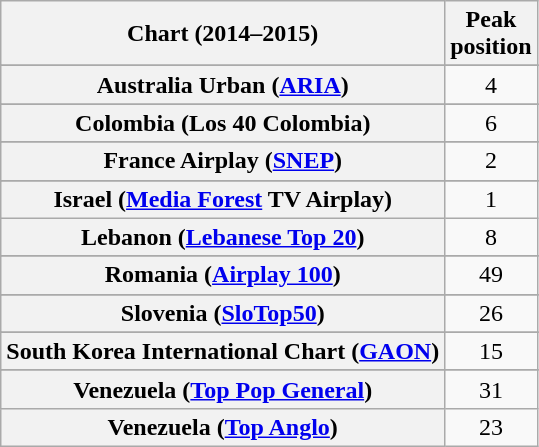<table class="wikitable plainrowheaders sortable" style="text-align:center;">
<tr>
<th scope="col">Chart (2014–2015)</th>
<th scope="col">Peak<br>position</th>
</tr>
<tr>
</tr>
<tr>
<th scope="row">Australia Urban (<a href='#'>ARIA</a>)</th>
<td>4</td>
</tr>
<tr>
</tr>
<tr>
</tr>
<tr>
</tr>
<tr>
</tr>
<tr>
</tr>
<tr>
</tr>
<tr>
</tr>
<tr>
</tr>
<tr>
<th scope="row">Colombia (Los 40 Colombia)</th>
<td>6</td>
</tr>
<tr>
</tr>
<tr>
</tr>
<tr>
</tr>
<tr>
</tr>
<tr>
</tr>
<tr>
<th scope="row">France Airplay (<a href='#'>SNEP</a>)</th>
<td style="text-align:center;">2</td>
</tr>
<tr>
</tr>
<tr>
</tr>
<tr>
</tr>
<tr>
<th scope="row">Israel (<a href='#'>Media Forest</a> TV Airplay)</th>
<td>1</td>
</tr>
<tr>
<th scope="row">Lebanon (<a href='#'>Lebanese Top 20</a>)</th>
<td>8</td>
</tr>
<tr>
</tr>
<tr>
</tr>
<tr>
</tr>
<tr>
</tr>
<tr>
<th scope="row">Romania (<a href='#'>Airplay 100</a>)</th>
<td align=center>49</td>
</tr>
<tr>
</tr>
<tr>
</tr>
<tr>
</tr>
<tr>
<th scope="row">Slovenia (<a href='#'>SloTop50</a>)</th>
<td align=center>26</td>
</tr>
<tr>
</tr>
<tr>
<th scope="row">South Korea International Chart (<a href='#'>GAON</a>)</th>
<td>15</td>
</tr>
<tr>
</tr>
<tr>
</tr>
<tr>
</tr>
<tr>
</tr>
<tr>
</tr>
<tr>
</tr>
<tr>
</tr>
<tr>
</tr>
<tr>
</tr>
<tr>
</tr>
<tr>
</tr>
<tr>
</tr>
<tr>
<th scope=row>Venezuela (<a href='#'>Top Pop General</a>)</th>
<td align=center>31</td>
</tr>
<tr>
<th scope=row>Venezuela (<a href='#'>Top Anglo</a>)</th>
<td align=center>23</td>
</tr>
</table>
